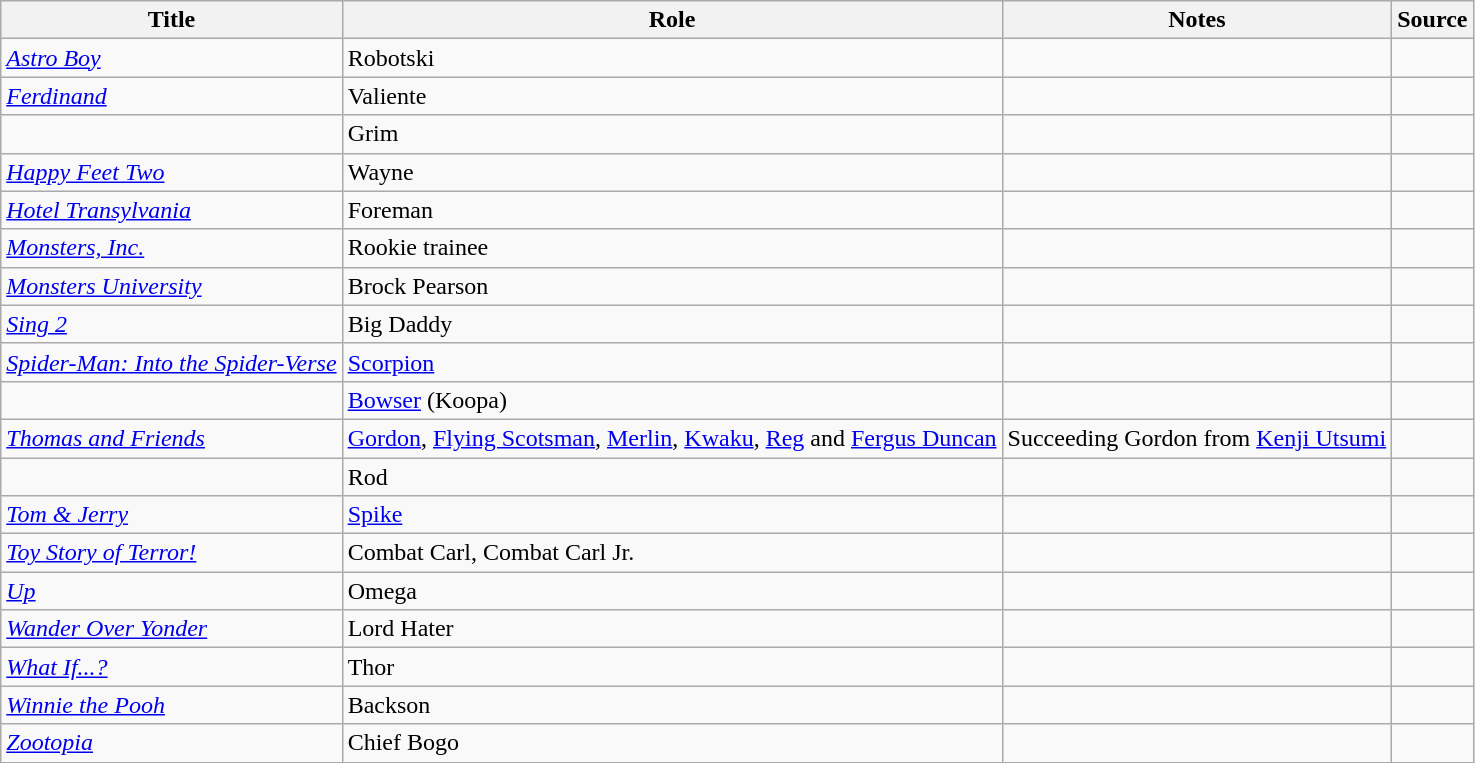<table class="wikitable sortable plainrowheaders">
<tr>
<th>Title</th>
<th>Role</th>
<th class="unsortable">Notes</th>
<th class="unsortable">Source</th>
</tr>
<tr>
<td><em><a href='#'>Astro Boy</a></em></td>
<td>Robotski</td>
<td></td>
<td></td>
</tr>
<tr>
<td><em><a href='#'>Ferdinand</a></em></td>
<td>Valiente</td>
<td></td>
<td></td>
</tr>
<tr>
<td><em></em></td>
<td>Grim</td>
<td></td>
<td></td>
</tr>
<tr>
<td><em><a href='#'>Happy Feet Two</a></em></td>
<td>Wayne</td>
<td></td>
<td></td>
</tr>
<tr>
<td><em><a href='#'>Hotel Transylvania</a></em></td>
<td>Foreman</td>
<td></td>
<td></td>
</tr>
<tr>
<td><em><a href='#'>Monsters, Inc.</a></em></td>
<td>Rookie trainee</td>
<td></td>
<td></td>
</tr>
<tr>
<td><em><a href='#'>Monsters University</a></em></td>
<td>Brock Pearson</td>
<td></td>
<td></td>
</tr>
<tr>
<td><em><a href='#'>Sing 2</a></em></td>
<td>Big Daddy</td>
<td></td>
<td></td>
</tr>
<tr>
<td><em><a href='#'>Spider-Man: Into the Spider-Verse</a></em></td>
<td><a href='#'>Scorpion</a></td>
<td></td>
<td></td>
</tr>
<tr>
<td><em></em></td>
<td><a href='#'>Bowser</a> (Koopa)</td>
<td></td>
<td></td>
</tr>
<tr>
<td><em><a href='#'>Thomas and Friends</a></em></td>
<td><a href='#'>Gordon</a>, <a href='#'>Flying Scotsman</a>, <a href='#'>Merlin</a>, <a href='#'>Kwaku</a>, <a href='#'>Reg</a> and <a href='#'>Fergus Duncan</a></td>
<td>Succeeding Gordon from <a href='#'>Kenji Utsumi</a></td>
<td></td>
</tr>
<tr>
<td><em></em></td>
<td>Rod</td>
<td></td>
<td></td>
</tr>
<tr>
<td><em><a href='#'>Tom & Jerry</a></em></td>
<td><a href='#'>Spike</a></td>
<td></td>
<td></td>
</tr>
<tr>
<td><em><a href='#'>Toy Story of Terror!</a></em></td>
<td>Combat Carl, Combat Carl Jr.</td>
<td></td>
<td></td>
</tr>
<tr>
<td><em><a href='#'>Up</a></em></td>
<td>Omega</td>
<td></td>
<td></td>
</tr>
<tr>
<td><em><a href='#'>Wander Over Yonder</a></em></td>
<td>Lord Hater</td>
<td></td>
<td></td>
</tr>
<tr>
<td><em><a href='#'>What If...?</a></em></td>
<td>Thor</td>
<td></td>
<td></td>
</tr>
<tr>
<td><em><a href='#'>Winnie the Pooh</a></em></td>
<td>Backson</td>
<td></td>
<td></td>
</tr>
<tr>
<td><em><a href='#'>Zootopia</a></em></td>
<td>Chief Bogo</td>
<td></td>
<td></td>
</tr>
</table>
